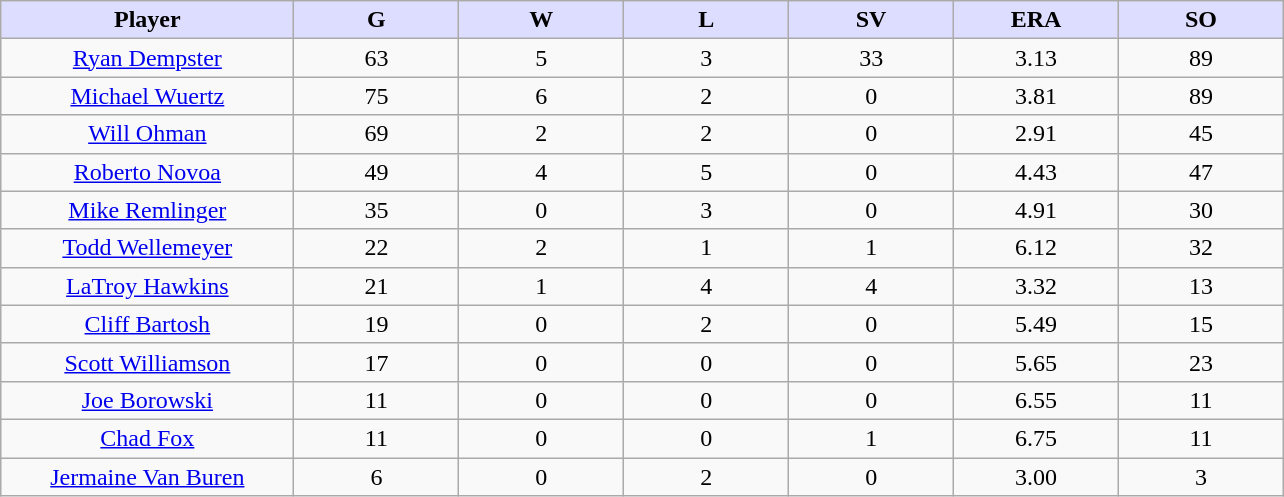<table class="wikitable sortable">
<tr>
<th style="background:#ddf; width:16%;">Player</th>
<th style="background:#ddf; width:9%;">G</th>
<th style="background:#ddf; width:9%;">W</th>
<th style="background:#ddf; width:9%;">L</th>
<th style="background:#ddf; width:9%;">SV</th>
<th style="background:#ddf; width:9%;">ERA</th>
<th style="background:#ddf; width:9%;">SO</th>
</tr>
<tr align=center>
<td><a href='#'>Ryan Dempster</a></td>
<td>63</td>
<td>5</td>
<td>3</td>
<td>33</td>
<td>3.13</td>
<td>89</td>
</tr>
<tr align=center>
<td><a href='#'>Michael Wuertz</a></td>
<td>75</td>
<td>6</td>
<td>2</td>
<td>0</td>
<td>3.81</td>
<td>89</td>
</tr>
<tr align=center>
<td><a href='#'>Will Ohman</a></td>
<td>69</td>
<td>2</td>
<td>2</td>
<td>0</td>
<td>2.91</td>
<td>45</td>
</tr>
<tr align=center>
<td><a href='#'>Roberto Novoa</a></td>
<td>49</td>
<td>4</td>
<td>5</td>
<td>0</td>
<td>4.43</td>
<td>47</td>
</tr>
<tr align=center>
<td><a href='#'>Mike Remlinger</a></td>
<td>35</td>
<td>0</td>
<td>3</td>
<td>0</td>
<td>4.91</td>
<td>30</td>
</tr>
<tr align=center>
<td><a href='#'>Todd Wellemeyer</a></td>
<td>22</td>
<td>2</td>
<td>1</td>
<td>1</td>
<td>6.12</td>
<td>32</td>
</tr>
<tr align=center>
<td><a href='#'>LaTroy Hawkins</a></td>
<td>21</td>
<td>1</td>
<td>4</td>
<td>4</td>
<td>3.32</td>
<td>13</td>
</tr>
<tr align=center>
<td><a href='#'>Cliff Bartosh</a></td>
<td>19</td>
<td>0</td>
<td>2</td>
<td>0</td>
<td>5.49</td>
<td>15</td>
</tr>
<tr align=center>
<td><a href='#'>Scott Williamson</a></td>
<td>17</td>
<td>0</td>
<td>0</td>
<td>0</td>
<td>5.65</td>
<td>23</td>
</tr>
<tr align=center>
<td><a href='#'>Joe Borowski</a></td>
<td>11</td>
<td>0</td>
<td>0</td>
<td>0</td>
<td>6.55</td>
<td>11</td>
</tr>
<tr align=center>
<td><a href='#'>Chad Fox</a></td>
<td>11</td>
<td>0</td>
<td>0</td>
<td>1</td>
<td>6.75</td>
<td>11</td>
</tr>
<tr align=center>
<td><a href='#'>Jermaine Van Buren</a></td>
<td>6</td>
<td>0</td>
<td>2</td>
<td>0</td>
<td>3.00</td>
<td>3</td>
</tr>
</table>
